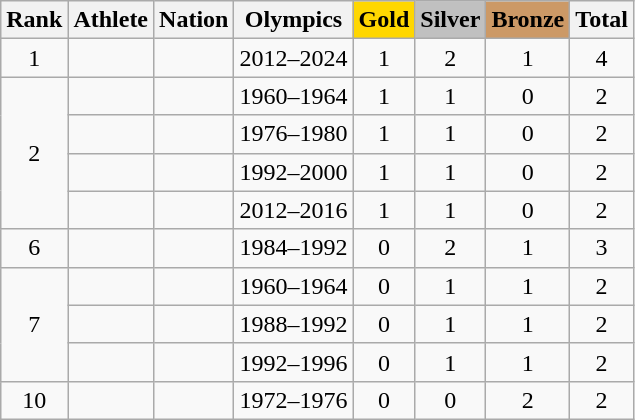<table class="wikitable sortable" style="text-align:center">
<tr>
<th>Rank</th>
<th>Athlete</th>
<th>Nation</th>
<th>Olympics</th>
<th style="background-color:gold">Gold</th>
<th style="background-color:silver">Silver</th>
<th style="background-color:#cc9966">Bronze</th>
<th>Total</th>
</tr>
<tr>
<td>1</td>
<td align=left></td>
<td align=left></td>
<td>2012–2024</td>
<td>1</td>
<td>2</td>
<td>1</td>
<td>4</td>
</tr>
<tr>
<td rowspan="4">2</td>
<td align=left></td>
<td align=left></td>
<td>1960–1964</td>
<td>1</td>
<td>1</td>
<td>0</td>
<td>2</td>
</tr>
<tr>
<td align=left></td>
<td align=left></td>
<td>1976–1980</td>
<td>1</td>
<td>1</td>
<td>0</td>
<td>2</td>
</tr>
<tr>
<td align=left></td>
<td align=left></td>
<td>1992–2000</td>
<td>1</td>
<td>1</td>
<td>0</td>
<td>2</td>
</tr>
<tr>
<td align="left"></td>
<td align=left></td>
<td>2012–2016</td>
<td>1</td>
<td>1</td>
<td>0</td>
<td>2</td>
</tr>
<tr>
<td>6</td>
<td align=left></td>
<td align=left></td>
<td>1984–1992</td>
<td>0</td>
<td>2</td>
<td>1</td>
<td>3</td>
</tr>
<tr>
<td rowspan=3>7</td>
<td align=left></td>
<td align=left></td>
<td>1960–1964</td>
<td>0</td>
<td>1</td>
<td>1</td>
<td>2</td>
</tr>
<tr>
<td align=left></td>
<td align=left></td>
<td>1988–1992</td>
<td>0</td>
<td>1</td>
<td>1</td>
<td>2</td>
</tr>
<tr>
<td align=left></td>
<td align=left></td>
<td>1992–1996</td>
<td>0</td>
<td>1</td>
<td>1</td>
<td>2</td>
</tr>
<tr>
<td>10</td>
<td align=left></td>
<td align=left></td>
<td>1972–1976</td>
<td>0</td>
<td>0</td>
<td>2</td>
<td>2</td>
</tr>
</table>
